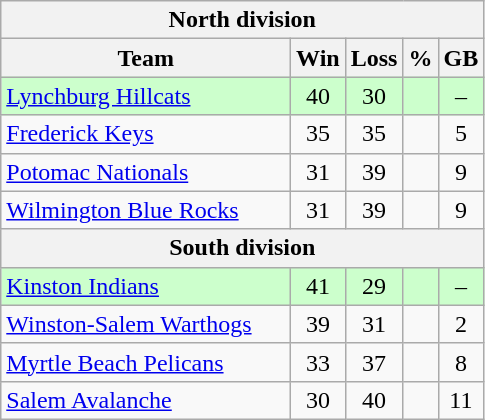<table class="wikitable">
<tr>
<th colspan="5">North division</th>
</tr>
<tr>
<th width="60%">Team</th>
<th>Win</th>
<th>Loss</th>
<th>%</th>
<th>GB</th>
</tr>
<tr align=center bgcolor=ccffcc>
<td align=left><a href='#'>Lynchburg Hillcats</a></td>
<td>40</td>
<td>30</td>
<td></td>
<td>–</td>
</tr>
<tr align=center>
<td align=left><a href='#'>Frederick Keys</a></td>
<td>35</td>
<td>35</td>
<td></td>
<td>5</td>
</tr>
<tr align=center>
<td align=left><a href='#'>Potomac Nationals</a></td>
<td>31</td>
<td>39</td>
<td></td>
<td>9</td>
</tr>
<tr align=center>
<td align=left><a href='#'>Wilmington Blue Rocks</a></td>
<td>31</td>
<td>39</td>
<td></td>
<td>9</td>
</tr>
<tr>
<th colspan="5">South division</th>
</tr>
<tr align=center bgcolor=ccffcc>
<td align=left><a href='#'>Kinston Indians</a></td>
<td>41</td>
<td>29</td>
<td></td>
<td>–</td>
</tr>
<tr align=center>
<td align=left><a href='#'>Winston-Salem Warthogs</a></td>
<td>39</td>
<td>31</td>
<td></td>
<td>2</td>
</tr>
<tr align=center>
<td align=left><a href='#'>Myrtle Beach Pelicans</a></td>
<td>33</td>
<td>37</td>
<td></td>
<td>8</td>
</tr>
<tr align=center>
<td align=left><a href='#'>Salem Avalanche</a></td>
<td>30</td>
<td>40</td>
<td></td>
<td>11</td>
</tr>
</table>
